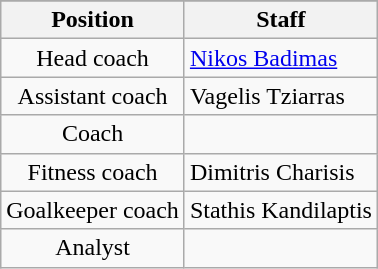<table class="wikitable" style="text-align: center;">
<tr>
</tr>
<tr>
<th>Position</th>
<th>Staff</th>
</tr>
<tr>
<td>Head coach</td>
<td style="text-align:left;"><a href='#'>Nikos Badimas</a></td>
</tr>
<tr>
<td>Assistant coach</td>
<td style="text-align:left;">Vagelis Tziarras</td>
</tr>
<tr>
<td>Coach</td>
<td style="text-align:left;"></td>
</tr>
<tr>
<td>Fitness coach</td>
<td style="text-align:left;">Dimitris Charisis</td>
</tr>
<tr>
<td>Goalkeeper coach</td>
<td style="text-align:left;">Stathis Kandilaptis</td>
</tr>
<tr>
<td>Analyst</td>
<td style="text-align:left;"></td>
</tr>
</table>
